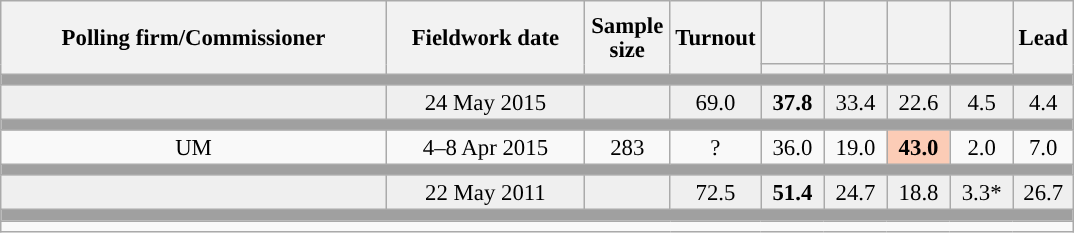<table class="wikitable collapsible collapsed" style="text-align:center; font-size:95%; line-height:16px;">
<tr style="height:42px;">
<th style="width:250px;" rowspan="2">Polling firm/Commissioner</th>
<th style="width:125px;" rowspan="2">Fieldwork date</th>
<th style="width:50px;" rowspan="2">Sample size</th>
<th style="width:45px;" rowspan="2">Turnout</th>
<th style="width:35px;"></th>
<th style="width:35px;"></th>
<th style="width:35px;"></th>
<th style="width:35px;"></th>
<th style="width:30px;" rowspan="2">Lead</th>
</tr>
<tr>
<th style="color:inherit;background:"></th>
<th style="color:inherit;background:"></th>
<th style="color:inherit;background:"></th>
<th style="color:inherit;background:"></th>
</tr>
<tr>
<td colspan="9" style="background:#A0A0A0"></td>
</tr>
<tr style="background:#EFEFEF;">
<td><strong></strong></td>
<td>24 May 2015</td>
<td></td>
<td>69.0</td>
<td><strong>37.8</strong><br></td>
<td>33.4<br></td>
<td>22.6<br></td>
<td>4.5<br></td>
<td style="background:">4.4</td>
</tr>
<tr>
<td colspan="9" style="background:#A0A0A0"></td>
</tr>
<tr>
<td>UM</td>
<td>4–8 Apr 2015</td>
<td>283</td>
<td>?</td>
<td>36.0<br></td>
<td>19.0<br></td>
<td style="background:#FCCCB6"><strong>43.0</strong><br></td>
<td>2.0<br></td>
<td style="background:">7.0</td>
</tr>
<tr>
<td colspan="9" style="background:#A0A0A0"></td>
</tr>
<tr style="background:#EFEFEF;">
<td><strong></strong></td>
<td>22 May 2011</td>
<td></td>
<td>72.5</td>
<td><strong>51.4</strong><br></td>
<td>24.7<br></td>
<td>18.8<br></td>
<td>3.3*<br></td>
<td style="background:">26.7</td>
</tr>
<tr>
<td colspan="9" style="background:#A0A0A0"></td>
</tr>
<tr>
<td align="left" colspan="9"></td>
</tr>
</table>
